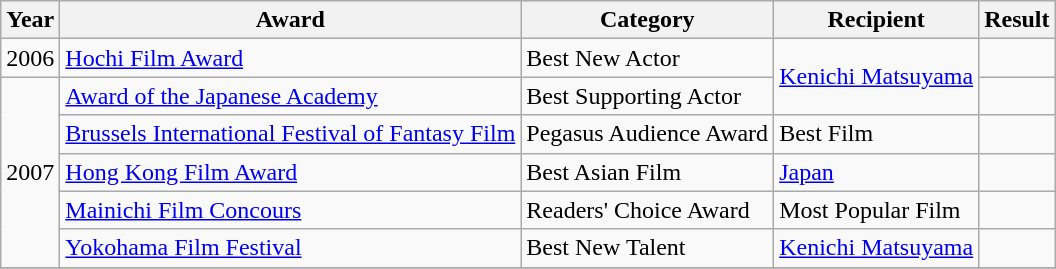<table class="wikitable plainrowheaders sortable">
<tr>
<th scope="col">Year</th>
<th scope="col">Award</th>
<th scope="col">Category</th>
<th scope="col">Recipient</th>
<th scope="col">Result</th>
</tr>
<tr>
<td>2006</td>
<td><a href='#'>Hochi Film Award</a></td>
<td>Best New Actor</td>
<td rowspan="2"><a href='#'>Kenichi Matsuyama</a></td>
<td></td>
</tr>
<tr>
<td rowspan="5">2007</td>
<td><a href='#'>Award of the Japanese Academy</a></td>
<td>Best Supporting Actor</td>
<td></td>
</tr>
<tr>
<td><a href='#'>Brussels International Festival of Fantasy Film</a></td>
<td>Pegasus Audience Award</td>
<td>Best Film</td>
<td></td>
</tr>
<tr>
<td><a href='#'>Hong Kong Film Award</a></td>
<td>Best Asian Film</td>
<td><a href='#'>Japan</a></td>
<td></td>
</tr>
<tr>
<td><a href='#'>Mainichi Film Concours</a></td>
<td>Readers' Choice Award</td>
<td>Most Popular Film</td>
<td></td>
</tr>
<tr>
<td><a href='#'>Yokohama Film Festival</a></td>
<td>Best New Talent</td>
<td><a href='#'>Kenichi Matsuyama</a></td>
<td></td>
</tr>
<tr>
</tr>
</table>
